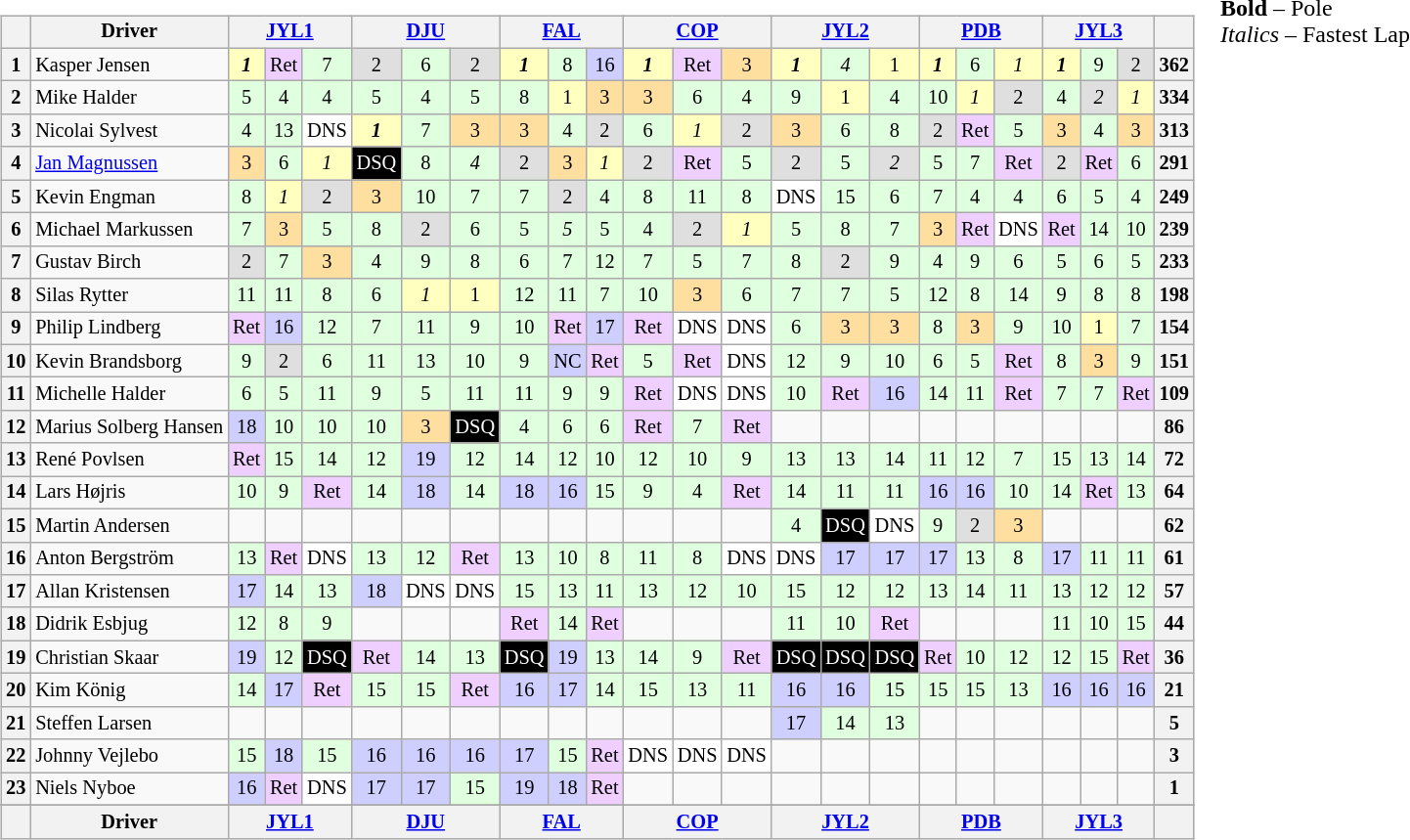<table>
<tr>
<td valign="top"><br><table align=left| class="wikitable" style="font-size: 85%; text-align: center;">
<tr valign="top">
<th valign="middle"></th>
<th valign="middle">Driver</th>
<th colspan=3><a href='#'>JYL1</a></th>
<th colspan=3><a href='#'>DJU</a></th>
<th colspan=3><a href='#'>FAL</a></th>
<th colspan=3><a href='#'>COP</a></th>
<th colspan=3><a href='#'>JYL2</a></th>
<th colspan=3><a href='#'>PDB</a></th>
<th colspan=3><a href='#'>JYL3</a></th>
<th valign="middle"></th>
</tr>
<tr>
<th>1</th>
<td align="left"> Kasper Jensen</td>
<td style="background:#ffffbf;"><strong><em>1</em></strong></td>
<td style="background:#efcfff;">Ret</td>
<td style="background:#dfffdf;">7</td>
<td style="background:#dfdfdf;">2</td>
<td style="background:#dfffdf;">6</td>
<td style="background:#dfdfdf;">2</td>
<td style="background:#ffffbf;"><strong><em>1</em></strong></td>
<td style="background:#dfffdf;">8</td>
<td style="background:#CFCFFF">16</td>
<td style="background:#ffffbf;"><strong><em>1</em></strong></td>
<td style="background:#efcfff;">Ret</td>
<td style="background:#ffdf9f;">3</td>
<td style="background:#ffffbf;"><strong><em>1</em></strong></td>
<td style="background:#dfffdf;"><em>4</em></td>
<td style="background:#ffffbf;">1</td>
<td style="background:#ffffbf;"><strong><em>1</em></strong></td>
<td style="background:#dfffdf;">6</td>
<td style="background:#ffffbf;"><em>1</em></td>
<td style="background:#ffffbf;"><strong><em>1</em></strong></td>
<td style="background:#dfffdf;">9</td>
<td style="background:#dfdfdf;">2</td>
<th>362</th>
</tr>
<tr>
<th>2</th>
<td align="left"> Mike Halder</td>
<td style="background:#dfffdf;">5</td>
<td style="background:#dfffdf;">4</td>
<td style="background:#dfffdf;">4</td>
<td style="background:#dfffdf;">5</td>
<td style="background:#dfffdf;">4</td>
<td style="background:#dfffdf;">5</td>
<td style="background:#dfffdf;">8</td>
<td style="background:#ffffbf;">1</td>
<td style="background:#ffdf9f;">3</td>
<td style="background:#ffdf9f;">3</td>
<td style="background:#dfffdf;">6</td>
<td style="background:#dfffdf;">4</td>
<td style="background:#dfffdf;">9</td>
<td style="background:#ffffbf;">1</td>
<td style="background:#dfffdf;">4</td>
<td style="background:#dfffdf;">10</td>
<td style="background:#ffffbf;"><em>1</em></td>
<td style="background:#dfdfdf;">2</td>
<td style="background:#dfffdf;">4</td>
<td style="background:#dfdfdf;"><em>2</em></td>
<td style="background:#ffffbf;"><em>1</em></td>
<th>334</th>
</tr>
<tr>
<th>3</th>
<td align="left"> Nicolai Sylvest</td>
<td style="background:#dfffdf;">4</td>
<td style="background:#dfffdf;">13</td>
<td style="background:#ffffff;">DNS</td>
<td style="background:#ffffbf;"><strong><em>1</em></strong></td>
<td style="background:#dfffdf;">7</td>
<td style="background:#ffdf9f;">3</td>
<td style="background:#ffdf9f;">3</td>
<td style="background:#dfffdf;">4</td>
<td style="background:#dfdfdf;">2</td>
<td style="background:#dfffdf;">6</td>
<td style="background:#ffffbf;"><em>1</em></td>
<td style="background:#dfdfdf;">2</td>
<td style="background:#ffdf9f;">3</td>
<td style="background:#dfffdf;">6</td>
<td style="background:#dfffdf;">8</td>
<td style="background:#dfdfdf;">2</td>
<td style="background:#efcfff;">Ret</td>
<td style="background:#dfffdf;">5</td>
<td style="background:#ffdf9f;">3</td>
<td style="background:#dfffdf;">4</td>
<td style="background:#ffdf9f;">3</td>
<th>313</th>
</tr>
<tr>
<th>4</th>
<td align="left"> <a href='#'>Jan Magnussen</a></td>
<td style="background:#ffdf9f;">3</td>
<td style="background:#dfffdf;">6</td>
<td style="background:#ffffbf;"><em>1</em></td>
<td style="background:#000000; color:#ffffff;">DSQ</td>
<td style="background:#dfffdf;">8</td>
<td style="background:#dfffdf;"><em>4</em></td>
<td style="background:#dfdfdf;">2</td>
<td style="background:#ffdf9f;">3</td>
<td style="background:#ffffbf;"><em>1</em></td>
<td style="background:#dfdfdf;">2</td>
<td style="background:#efcfff;">Ret</td>
<td style="background:#dfffdf;">5</td>
<td style="background:#dfdfdf;">2</td>
<td style="background:#dfffdf;">5</td>
<td style="background:#dfdfdf;"><em>2</em></td>
<td style="background:#dfffdf;">5</td>
<td style="background:#dfffdf;">7</td>
<td style="background:#efcfff;">Ret</td>
<td style="background:#dfdfdf;">2</td>
<td style="background:#efcfff;">Ret</td>
<td style="background:#dfffdf;">6</td>
<th>291</th>
</tr>
<tr>
<th>5</th>
<td align="left"> Kevin Engman</td>
<td style="background:#dfffdf;">8</td>
<td style="background:#ffffbf;"><em>1</em></td>
<td style="background:#dfdfdf;">2</td>
<td style="background:#ffdf9f;">3</td>
<td style="background:#dfffdf;">10</td>
<td style="background:#dfffdf;">7</td>
<td style="background:#dfffdf;">7</td>
<td style="background:#dfdfdf;">2</td>
<td style="background:#dfffdf;">4</td>
<td style="background:#dfffdf;">8</td>
<td style="background:#dfffdf;">11</td>
<td style="background:#dfffdf;">8</td>
<td style="background:#ffffff;">DNS</td>
<td style="background:#dfffdf;">15</td>
<td style="background:#dfffdf;">6</td>
<td style="background:#dfffdf;">7</td>
<td style="background:#dfffdf;">4</td>
<td style="background:#dfffdf;">4</td>
<td style="background:#dfffdf;">6</td>
<td style="background:#dfffdf;">5</td>
<td style="background:#dfffdf;">4</td>
<th>249</th>
</tr>
<tr>
<th>6</th>
<td align="left"> Michael Markussen</td>
<td style="background:#dfffdf;">7</td>
<td style="background:#ffdf9f;">3</td>
<td style="background:#dfffdf;">5</td>
<td style="background:#dfffdf;">8</td>
<td style="background:#dfdfdf;">2</td>
<td style="background:#dfffdf;">6</td>
<td style="background:#dfffdf;">5</td>
<td style="background:#dfffdf;"><em>5</em></td>
<td style="background:#dfffdf;">5</td>
<td style="background:#dfffdf;">4</td>
<td style="background:#dfdfdf;">2</td>
<td style="background:#ffffbf;"><em>1</em></td>
<td style="background:#dfffdf;">5</td>
<td style="background:#dfffdf;">8</td>
<td style="background:#dfffdf;">7</td>
<td style="background:#ffdf9f;">3</td>
<td style="background:#efcfff;">Ret</td>
<td style="background:#ffffff;">DNS</td>
<td style="background:#efcfff;">Ret</td>
<td style="background:#dfffdf;">14</td>
<td style="background:#dfffdf;">10</td>
<th>239</th>
</tr>
<tr>
<th>7</th>
<td align="left"> Gustav Birch</td>
<td style="background:#dfdfdf;">2</td>
<td style="background:#dfffdf;">7</td>
<td style="background:#ffdf9f;">3</td>
<td style="background:#dfffdf;">4</td>
<td style="background:#dfffdf;">9</td>
<td style="background:#dfffdf;">8</td>
<td style="background:#dfffdf;">6</td>
<td style="background:#dfffdf;">7</td>
<td style="background:#dfffdf;">12</td>
<td style="background:#dfffdf;">7</td>
<td style="background:#dfffdf;">5</td>
<td style="background:#dfffdf;">7</td>
<td style="background:#dfffdf;">8</td>
<td style="background:#dfdfdf;">2</td>
<td style="background:#dfffdf;">9</td>
<td style="background:#dfffdf;">4</td>
<td style="background:#dfffdf;">9</td>
<td style="background:#dfffdf;">6</td>
<td style="background:#dfffdf;">5</td>
<td style="background:#dfffdf;">6</td>
<td style="background:#dfffdf;">5</td>
<th>233</th>
</tr>
<tr>
<th>8</th>
<td align="left"> Silas Rytter</td>
<td style="background:#dfffdf;">11</td>
<td style="background:#dfffdf;">11</td>
<td style="background:#dfffdf;">8</td>
<td style="background:#dfffdf;">6</td>
<td style="background:#ffffbf;"><em>1</em></td>
<td style="background:#ffffbf;">1</td>
<td style="background:#dfffdf;">12</td>
<td style="background:#dfffdf;">11</td>
<td style="background:#dfffdf;">7</td>
<td style="background:#dfffdf;">10</td>
<td style="background:#ffdf9f;">3</td>
<td style="background:#dfffdf;">6</td>
<td style="background:#dfffdf;">7</td>
<td style="background:#dfffdf;">7</td>
<td style="background:#dfffdf;">5</td>
<td style="background:#dfffdf;">12</td>
<td style="background:#dfffdf;">8</td>
<td style="background:#dfffdf;">14</td>
<td style="background:#dfffdf;">9</td>
<td style="background:#dfffdf;">8</td>
<td style="background:#dfffdf;">8</td>
<th>198</th>
</tr>
<tr>
<th>9</th>
<td align="left"> Philip Lindberg</td>
<td style="background:#efcfff;">Ret</td>
<td style="background:#CFCFFF">16</td>
<td style="background:#dfffdf;">12</td>
<td style="background:#dfffdf;">7</td>
<td style="background:#dfffdf;">11</td>
<td style="background:#dfffdf;">9</td>
<td style="background:#dfffdf;">10</td>
<td style="background:#efcfff;">Ret</td>
<td style="background:#CFCFFF">17</td>
<td style="background:#efcfff;">Ret</td>
<td style="background:#ffffff;">DNS</td>
<td style="background:#ffffff;">DNS</td>
<td style="background:#dfffdf;">6</td>
<td style="background:#ffdf9f;">3</td>
<td style="background:#ffdf9f;">3</td>
<td style="background:#dfffdf;">8</td>
<td style="background:#ffdf9f;">3</td>
<td style="background:#dfffdf;">9</td>
<td style="background:#dfffdf;">10</td>
<td style="background:#ffffbf;">1</td>
<td style="background:#dfffdf;">7</td>
<th>154</th>
</tr>
<tr>
<th>10</th>
<td align="left"> Kevin Brandsborg</td>
<td style="background:#dfffdf;">9</td>
<td style="background:#dfdfdf;">2</td>
<td style="background:#dfffdf;">6</td>
<td style="background:#dfffdf;">11</td>
<td style="background:#dfffdf;">13</td>
<td style="background:#dfffdf;">10</td>
<td style="background:#dfffdf;">9</td>
<td style="background:#CFCFFF">NC</td>
<td style="background:#efcfff;">Ret</td>
<td style="background:#dfffdf;">5</td>
<td style="background:#efcfff;">Ret</td>
<td style="background:#ffffff;">DNS</td>
<td style="background:#dfffdf;">12</td>
<td style="background:#dfffdf;">9</td>
<td style="background:#dfffdf;">10</td>
<td style="background:#dfffdf;">6</td>
<td style="background:#dfffdf;">5</td>
<td style="background:#efcfff;">Ret</td>
<td style="background:#dfffdf;">8</td>
<td style="background:#ffdf9f;">3</td>
<td style="background:#dfffdf;">9</td>
<th>151</th>
</tr>
<tr>
<th>11</th>
<td align="left"> Michelle Halder</td>
<td style="background:#dfffdf;">6</td>
<td style="background:#dfffdf;">5</td>
<td style="background:#dfffdf;">11</td>
<td style="background:#dfffdf;">9</td>
<td style="background:#dfffdf;">5</td>
<td style="background:#dfffdf;">11</td>
<td style="background:#dfffdf;">11</td>
<td style="background:#dfffdf;">9</td>
<td style="background:#dfffdf;">9</td>
<td style="background:#efcfff;">Ret</td>
<td style="background:#ffffff;">DNS</td>
<td style="background:#ffffff;">DNS</td>
<td style="background:#dfffdf;">10</td>
<td style="background:#efcfff;">Ret</td>
<td style="background:#CFCFFF">16</td>
<td style="background:#dfffdf;">14</td>
<td style="background:#dfffdf;">11</td>
<td style="background:#efcfff;">Ret</td>
<td style="background:#dfffdf;">7</td>
<td style="background:#dfffdf;">7</td>
<td style="background:#efcfff;">Ret</td>
<th>109</th>
</tr>
<tr>
<th>12</th>
<td align="left"  nowrap=""> Marius Solberg Hansen</td>
<td style="background:#CFCFFF">18</td>
<td style="background:#dfffdf;">10</td>
<td style="background:#dfffdf;">10</td>
<td style="background:#dfffdf;">10</td>
<td style="background:#ffdf9f;">3</td>
<td style="background:#000000; color:#ffffff;">DSQ</td>
<td style="background:#dfffdf;">4</td>
<td style="background:#dfffdf;">6</td>
<td style="background:#dfffdf;">6</td>
<td style="background:#efcfff;">Ret</td>
<td style="background:#dfffdf;">7</td>
<td style="background:#efcfff;">Ret</td>
<td></td>
<td></td>
<td></td>
<td></td>
<td></td>
<td></td>
<td></td>
<td></td>
<td></td>
<th>86</th>
</tr>
<tr>
<th>13</th>
<td align="left"> René Povlsen</td>
<td style="background:#efcfff;">Ret</td>
<td style="background:#dfffdf;">15</td>
<td style="background:#dfffdf;">14</td>
<td style="background:#dfffdf;">12</td>
<td style="background:#CFCFFF">19</td>
<td style="background:#dfffdf;">12</td>
<td style="background:#dfffdf;">14</td>
<td style="background:#dfffdf;">12</td>
<td style="background:#dfffdf;">10</td>
<td style="background:#dfffdf;">12</td>
<td style="background:#dfffdf;">10</td>
<td style="background:#dfffdf;">9</td>
<td style="background:#dfffdf;">13</td>
<td style="background:#dfffdf;">13</td>
<td style="background:#dfffdf;">14</td>
<td style="background:#dfffdf;">11</td>
<td style="background:#dfffdf;">12</td>
<td style="background:#dfffdf;">7</td>
<td style="background:#dfffdf;">15</td>
<td style="background:#dfffdf;">13</td>
<td style="background:#dfffdf;">14</td>
<th>72</th>
</tr>
<tr>
<th>14</th>
<td align="left"> Lars Højris</td>
<td style="background:#dfffdf;">10</td>
<td style="background:#dfffdf;">9</td>
<td style="background:#efcfff;">Ret</td>
<td style="background:#dfffdf;">14</td>
<td style="background:#CFCFFF">18</td>
<td style="background:#dfffdf;">14</td>
<td style="background:#CFCFFF">18</td>
<td style="background:#CFCFFF">16</td>
<td style="background:#dfffdf;">15</td>
<td style="background:#dfffdf;">9</td>
<td style="background:#dfffdf;">4</td>
<td style="background:#efcfff;">Ret</td>
<td style="background:#dfffdf;">14</td>
<td style="background:#dfffdf;">11</td>
<td style="background:#dfffdf;">11</td>
<td style="background:#CFCFFF">16</td>
<td style="background:#CFCFFF">16</td>
<td style="background:#dfffdf;">10</td>
<td style="background:#dfffdf;">14</td>
<td style="background:#efcfff;">Ret</td>
<td style="background:#dfffdf;">13</td>
<th>64</th>
</tr>
<tr>
<th>15</th>
<td align="left"> Martin Andersen</td>
<td></td>
<td></td>
<td></td>
<td></td>
<td></td>
<td></td>
<td></td>
<td></td>
<td></td>
<td></td>
<td></td>
<td></td>
<td style="background:#dfffdf;">4</td>
<td style="background:#000000; color:#ffffff;">DSQ</td>
<td style="background:#ffffff;">DNS</td>
<td style="background:#dfffdf;">9</td>
<td style="background:#dfdfdf;">2</td>
<td style="background:#ffdf9f;">3</td>
<td></td>
<td></td>
<td></td>
<th>62</th>
</tr>
<tr>
<th>16</th>
<td align="left"> Anton Bergström</td>
<td style="background:#dfffdf;">13</td>
<td style="background:#efcfff;">Ret</td>
<td style="background:#ffffff;">DNS</td>
<td style="background:#dfffdf;">13</td>
<td style="background:#dfffdf;">12</td>
<td style="background:#efcfff;">Ret</td>
<td style="background:#dfffdf;">13</td>
<td style="background:#dfffdf;">10</td>
<td style="background:#dfffdf;">8</td>
<td style="background:#dfffdf;">11</td>
<td style="background:#dfffdf;">8</td>
<td style="background:#ffffff;">DNS</td>
<td style="background:#ffffff;">DNS</td>
<td style="background:#CFCFFF">17</td>
<td style="background:#CFCFFF">17</td>
<td style="background:#CFCFFF">17</td>
<td style="background:#dfffdf;">13</td>
<td style="background:#dfffdf;">8</td>
<td style="background:#CFCFFF">17</td>
<td style="background:#dfffdf;">11</td>
<td style="background:#dfffdf;">11</td>
<th>61</th>
</tr>
<tr>
<th>17</th>
<td align="left"> Allan Kristensen</td>
<td style="background:#CFCFFF">17</td>
<td style="background:#dfffdf;">14</td>
<td style="background:#dfffdf;">13</td>
<td style="background:#CFCFFF">18</td>
<td style="background:#ffffff;">DNS</td>
<td style="background:#ffffff;">DNS</td>
<td style="background:#dfffdf;">15</td>
<td style="background:#dfffdf;">13</td>
<td style="background:#dfffdf;">11</td>
<td style="background:#dfffdf;">13</td>
<td style="background:#dfffdf;">12</td>
<td style="background:#dfffdf;">10</td>
<td style="background:#dfffdf;">15</td>
<td style="background:#dfffdf;">12</td>
<td style="background:#dfffdf;">12</td>
<td style="background:#dfffdf;">13</td>
<td style="background:#dfffdf;">14</td>
<td style="background:#dfffdf;">11</td>
<td style="background:#dfffdf;">13</td>
<td style="background:#dfffdf;">12</td>
<td style="background:#dfffdf;">12</td>
<th>57</th>
</tr>
<tr>
<th>18</th>
<td align="left"> Didrik Esbjug</td>
<td style="background:#dfffdf;">12</td>
<td style="background:#dfffdf;">8</td>
<td style="background:#dfffdf;">9</td>
<td></td>
<td></td>
<td></td>
<td style="background:#efcfff;">Ret</td>
<td style="background:#dfffdf;">14</td>
<td style="background:#efcfff;">Ret</td>
<td></td>
<td></td>
<td></td>
<td style="background:#dfffdf;">11</td>
<td style="background:#dfffdf;">10</td>
<td style="background:#efcfff;">Ret</td>
<td></td>
<td></td>
<td></td>
<td style="background:#dfffdf;">11</td>
<td style="background:#dfffdf;">10</td>
<td style="background:#dfffdf;">15</td>
<th>44</th>
</tr>
<tr>
<th>19</th>
<td align="left"> Christian Skaar</td>
<td style="background:#CFCFFF">19</td>
<td style="background:#dfffdf;">12</td>
<td style="background:#000000; color:#ffffff;">DSQ</td>
<td style="background:#efcfff;">Ret</td>
<td style="background:#dfffdf;">14</td>
<td style="background:#dfffdf;">13</td>
<td style="background:#000000; color:#ffffff;">DSQ</td>
<td style="background:#CFCFFF">19</td>
<td style="background:#dfffdf;">13</td>
<td style="background:#dfffdf;">14</td>
<td style="background:#dfffdf;">9</td>
<td style="background:#efcfff;">Ret</td>
<td style="background:#000000; color:#ffffff;">DSQ</td>
<td style="background:#000000; color:#ffffff;">DSQ</td>
<td style="background:#000000; color:#ffffff;">DSQ</td>
<td style="background:#efcfff;">Ret</td>
<td style="background:#dfffdf;">10</td>
<td style="background:#dfffdf;">12</td>
<td style="background:#dfffdf;">12</td>
<td style="background:#dfffdf;">15</td>
<td style="background:#efcfff;">Ret</td>
<th>36</th>
</tr>
<tr>
<th>20</th>
<td align="left"> Kim König</td>
<td style="background:#dfffdf;">14</td>
<td style="background:#CFCFFF">17</td>
<td style="background:#efcfff;">Ret</td>
<td style="background:#dfffdf;">15</td>
<td style="background:#dfffdf;">15</td>
<td style="background:#efcfff;">Ret</td>
<td style="background:#CFCFFF">16</td>
<td style="background:#CFCFFF">17</td>
<td style="background:#dfffdf;">14</td>
<td style="background:#dfffdf;">15</td>
<td style="background:#dfffdf;">13</td>
<td style="background:#dfffdf;">11</td>
<td style="background:#CFCFFF">16</td>
<td style="background:#CFCFFF">16</td>
<td style="background:#dfffdf;">15</td>
<td style="background:#dfffdf;">15</td>
<td style="background:#dfffdf;">15</td>
<td style="background:#dfffdf;">13</td>
<td style="background:#CFCFFF">16</td>
<td style="background:#CFCFFF">16</td>
<td style="background:#CFCFFF">16</td>
<th>21</th>
</tr>
<tr>
<th>21</th>
<td align="left"> Steffen Larsen</td>
<td></td>
<td></td>
<td></td>
<td></td>
<td></td>
<td></td>
<td></td>
<td></td>
<td></td>
<td></td>
<td></td>
<td></td>
<td style="background:#CFCFFF">17</td>
<td style="background:#dfffdf;">14</td>
<td style="background:#dfffdf;">13</td>
<td></td>
<td></td>
<td></td>
<td></td>
<td></td>
<td></td>
<th>5</th>
</tr>
<tr>
<th>22</th>
<td align="left"> Johnny Vejlebo</td>
<td style="background:#dfffdf;">15</td>
<td style="background:#CFCFFF">18</td>
<td style="background:#dfffdf;">15</td>
<td style="background:#CFCFFF">16</td>
<td style="background:#CFCFFF">16</td>
<td style="background:#CFCFFF">16</td>
<td style="background:#CFCFFF">17</td>
<td style="background:#dfffdf;">15</td>
<td style="background:#efcfff;">Ret</td>
<td style="background:#ffffff;">DNS</td>
<td style="background:#ffffff;">DNS</td>
<td style="background:#ffffff;">DNS</td>
<td></td>
<td></td>
<td></td>
<td></td>
<td></td>
<td></td>
<td></td>
<td></td>
<td></td>
<th>3</th>
</tr>
<tr>
<th>23</th>
<td align="left"> Niels Nyboe</td>
<td style="background:#CFCFFF">16</td>
<td style="background:#efcfff;">Ret</td>
<td style="background:#ffffff;">DNS</td>
<td style="background:#CFCFFF">17</td>
<td style="background:#CFCFFF">17</td>
<td style="background:#dfffdf;">15</td>
<td style="background:#CFCFFF">19</td>
<td style="background:#CFCFFF">18</td>
<td style="background:#efcfff;">Ret</td>
<td></td>
<td></td>
<td></td>
<td></td>
<td></td>
<td></td>
<td></td>
<td></td>
<td></td>
<td></td>
<td></td>
<td></td>
<th>1</th>
</tr>
<tr>
</tr>
<tr valign="top">
<th valign="middle"></th>
<th valign="middle">Driver</th>
<th colspan=3><a href='#'>JYL1</a></th>
<th colspan=3><a href='#'>DJU</a></th>
<th colspan=3><a href='#'>FAL</a></th>
<th colspan=3><a href='#'>COP</a></th>
<th colspan=3><a href='#'>JYL2</a></th>
<th colspan=3><a href='#'>PDB</a></th>
<th colspan=3><a href='#'>JYL3</a></th>
<th valign="middle"></th>
</tr>
</table>
</td>
<td valign="top"><br>
<span><strong>Bold</strong> – Pole<br>
<em>Italics</em> – Fastest Lap</span></td>
</tr>
</table>
